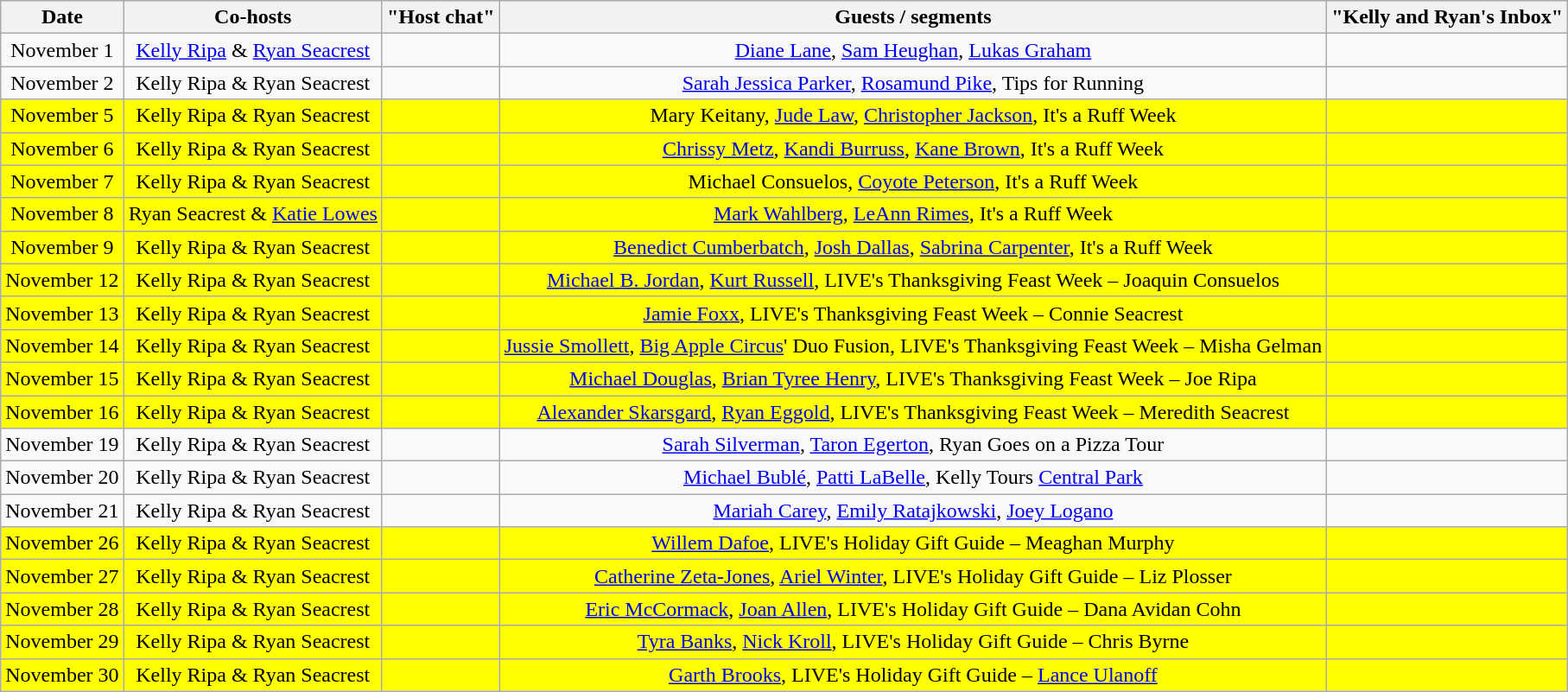<table class="wikitable sortable" style="text-align:center;">
<tr>
<th>Date</th>
<th>Co-hosts</th>
<th>"Host chat"</th>
<th>Guests / segments</th>
<th>"Kelly and Ryan's Inbox"</th>
</tr>
<tr>
<td>November 1</td>
<td><a href='#'>Kelly Ripa</a> & <a href='#'>Ryan Seacrest</a></td>
<td></td>
<td><a href='#'>Diane Lane</a>, <a href='#'>Sam Heughan</a>, <a href='#'>Lukas Graham</a></td>
<td></td>
</tr>
<tr>
<td>November 2</td>
<td>Kelly Ripa & Ryan Seacrest</td>
<td></td>
<td><a href='#'>Sarah Jessica Parker</a>, <a href='#'>Rosamund Pike</a>, Tips for Running</td>
<td></td>
</tr>
<tr style="background:yellow;">
<td>November 5</td>
<td>Kelly Ripa & Ryan Seacrest</td>
<td></td>
<td>Mary Keitany, <a href='#'>Jude Law</a>, <a href='#'>Christopher Jackson</a>, It's a Ruff Week</td>
<td></td>
</tr>
<tr style="background:yellow;">
<td>November 6</td>
<td>Kelly Ripa & Ryan Seacrest</td>
<td></td>
<td><a href='#'>Chrissy Metz</a>, <a href='#'>Kandi Burruss</a>, <a href='#'>Kane Brown</a>, It's a Ruff Week</td>
<td></td>
</tr>
<tr style="background:yellow;">
<td>November 7</td>
<td>Kelly Ripa & Ryan Seacrest</td>
<td></td>
<td>Michael Consuelos, <a href='#'>Coyote Peterson</a>, It's a Ruff Week</td>
<td></td>
</tr>
<tr style="background:yellow;">
<td>November 8</td>
<td>Ryan Seacrest & <a href='#'>Katie Lowes</a></td>
<td></td>
<td><a href='#'>Mark Wahlberg</a>, <a href='#'>LeAnn Rimes</a>, It's a Ruff Week</td>
<td></td>
</tr>
<tr style="background:yellow;">
<td>November 9</td>
<td>Kelly Ripa & Ryan Seacrest</td>
<td></td>
<td><a href='#'>Benedict Cumberbatch</a>, <a href='#'>Josh Dallas</a>, <a href='#'>Sabrina Carpenter</a>, It's a Ruff Week</td>
<td></td>
</tr>
<tr style="background:yellow;">
<td>November 12</td>
<td>Kelly Ripa & Ryan Seacrest</td>
<td></td>
<td><a href='#'>Michael B. Jordan</a>, <a href='#'>Kurt Russell</a>, LIVE's Thanksgiving Feast Week – Joaquin Consuelos</td>
<td></td>
</tr>
<tr style="background:yellow;">
<td>November 13</td>
<td>Kelly Ripa & Ryan Seacrest</td>
<td></td>
<td><a href='#'>Jamie Foxx</a>, LIVE's Thanksgiving Feast Week – Connie Seacrest</td>
<td></td>
</tr>
<tr style="background:yellow;">
<td>November 14</td>
<td>Kelly Ripa & Ryan Seacrest</td>
<td></td>
<td><a href='#'>Jussie Smollett</a>, <a href='#'>Big Apple Circus</a>' Duo Fusion, LIVE's Thanksgiving Feast Week – Misha Gelman</td>
<td></td>
</tr>
<tr style="background:yellow;">
<td>November 15</td>
<td>Kelly Ripa & Ryan Seacrest</td>
<td></td>
<td><a href='#'>Michael Douglas</a>, <a href='#'>Brian Tyree Henry</a>, LIVE's Thanksgiving Feast Week – Joe Ripa</td>
<td></td>
</tr>
<tr style="background:yellow;">
<td>November 16</td>
<td>Kelly Ripa & Ryan Seacrest</td>
<td></td>
<td><a href='#'>Alexander Skarsgard</a>, <a href='#'>Ryan Eggold</a>, LIVE's Thanksgiving Feast Week – Meredith Seacrest</td>
<td></td>
</tr>
<tr>
<td>November 19</td>
<td>Kelly Ripa & Ryan Seacrest</td>
<td></td>
<td><a href='#'>Sarah Silverman</a>, <a href='#'>Taron Egerton</a>, Ryan Goes on a Pizza Tour</td>
<td></td>
</tr>
<tr>
<td>November 20</td>
<td>Kelly Ripa & Ryan Seacrest</td>
<td></td>
<td><a href='#'>Michael Bublé</a>, <a href='#'>Patti LaBelle</a>, Kelly Tours <a href='#'>Central Park</a></td>
<td></td>
</tr>
<tr>
<td>November 21</td>
<td>Kelly Ripa & Ryan Seacrest</td>
<td></td>
<td><a href='#'>Mariah Carey</a>, <a href='#'>Emily Ratajkowski</a>, <a href='#'>Joey Logano</a></td>
<td></td>
</tr>
<tr style="background:yellow;">
<td>November 26</td>
<td>Kelly Ripa & Ryan Seacrest</td>
<td></td>
<td><a href='#'>Willem Dafoe</a>, LIVE's Holiday Gift Guide – Meaghan Murphy</td>
<td></td>
</tr>
<tr style="background:yellow;">
<td>November 27</td>
<td>Kelly Ripa & Ryan Seacrest</td>
<td></td>
<td><a href='#'>Catherine Zeta-Jones</a>, <a href='#'>Ariel Winter</a>, LIVE's Holiday Gift Guide – Liz Plosser</td>
<td></td>
</tr>
<tr style="background:yellow;">
<td>November 28</td>
<td>Kelly Ripa & Ryan Seacrest</td>
<td></td>
<td><a href='#'>Eric McCormack</a>, <a href='#'>Joan Allen</a>, LIVE's Holiday Gift Guide – Dana Avidan Cohn</td>
<td></td>
</tr>
<tr style="background:yellow;">
<td>November 29</td>
<td>Kelly Ripa & Ryan Seacrest</td>
<td></td>
<td><a href='#'>Tyra Banks</a>, <a href='#'>Nick Kroll</a>, LIVE's Holiday Gift Guide – Chris Byrne</td>
<td></td>
</tr>
<tr style="background:yellow;">
<td>November 30</td>
<td>Kelly Ripa & Ryan Seacrest</td>
<td></td>
<td><a href='#'>Garth Brooks</a>, LIVE's Holiday Gift Guide – <a href='#'>Lance Ulanoff</a></td>
<td></td>
</tr>
</table>
